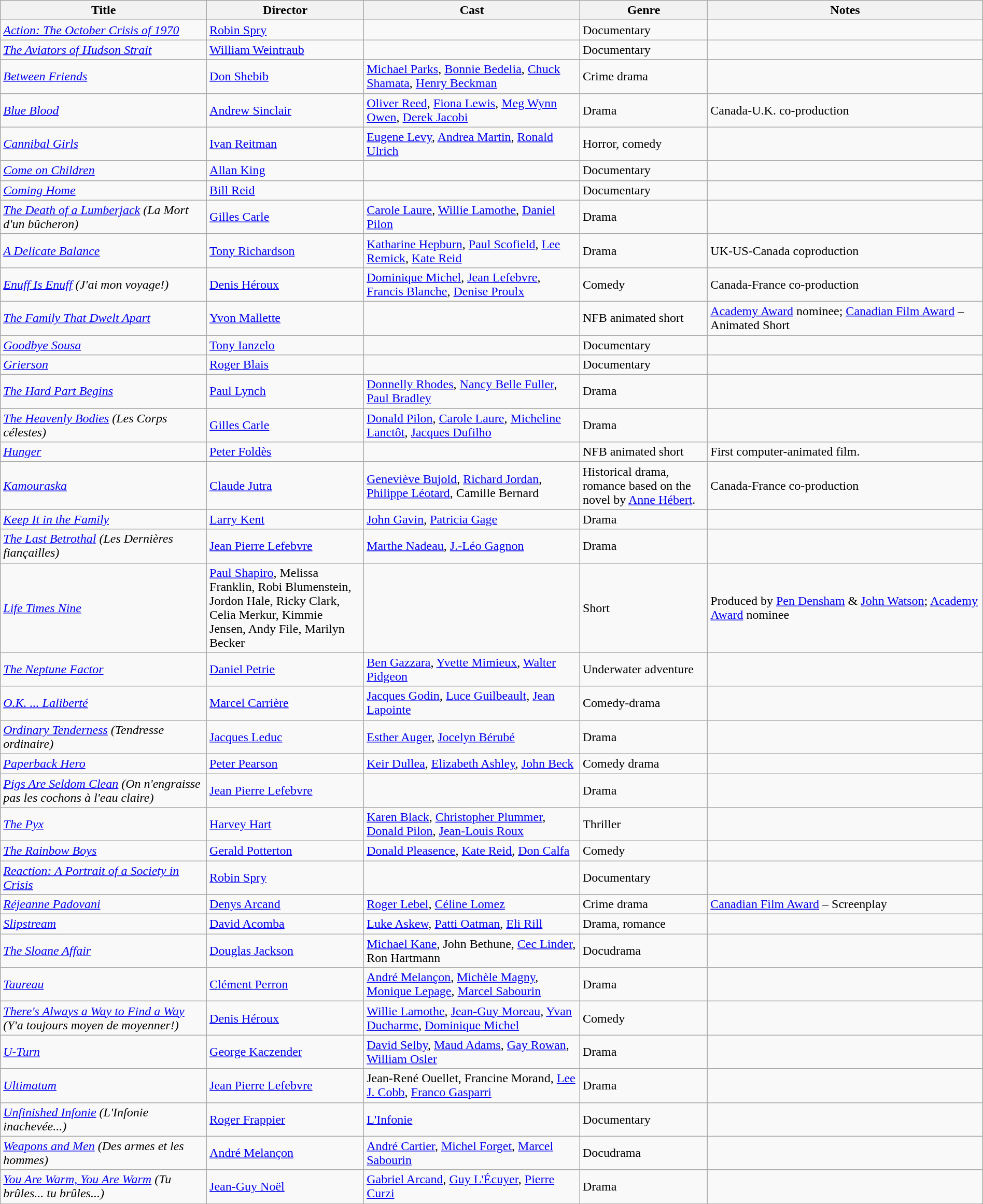<table class="wikitable" width= "100%">
<tr>
<th width=21%>Title</th>
<th width=16%>Director</th>
<th width=22%>Cast</th>
<th width=13%>Genre</th>
<th width=28%>Notes</th>
</tr>
<tr>
<td><em><a href='#'>Action: The October Crisis of 1970</a></em></td>
<td><a href='#'>Robin Spry</a></td>
<td></td>
<td>Documentary</td>
<td></td>
</tr>
<tr>
<td><em><a href='#'>The Aviators of Hudson Strait</a></em></td>
<td><a href='#'>William Weintraub</a></td>
<td></td>
<td>Documentary</td>
<td></td>
</tr>
<tr>
<td><em><a href='#'>Between Friends</a></em></td>
<td><a href='#'>Don Shebib</a></td>
<td><a href='#'>Michael Parks</a>, <a href='#'>Bonnie Bedelia</a>, <a href='#'>Chuck Shamata</a>, <a href='#'>Henry Beckman</a></td>
<td>Crime drama</td>
<td></td>
</tr>
<tr>
<td><em><a href='#'>Blue Blood</a></em></td>
<td><a href='#'>Andrew Sinclair</a></td>
<td><a href='#'>Oliver Reed</a>, <a href='#'>Fiona Lewis</a>, <a href='#'>Meg Wynn Owen</a>, <a href='#'>Derek Jacobi</a></td>
<td>Drama</td>
<td>Canada-U.K. co-production</td>
</tr>
<tr>
<td><em><a href='#'>Cannibal Girls</a></em></td>
<td><a href='#'>Ivan Reitman</a></td>
<td><a href='#'>Eugene Levy</a>, <a href='#'>Andrea Martin</a>, <a href='#'>Ronald Ulrich</a></td>
<td>Horror, comedy</td>
<td></td>
</tr>
<tr>
<td><em><a href='#'>Come on Children</a></em></td>
<td><a href='#'>Allan King</a></td>
<td></td>
<td>Documentary</td>
<td></td>
</tr>
<tr>
<td><em><a href='#'>Coming Home</a></em></td>
<td><a href='#'>Bill Reid</a></td>
<td></td>
<td>Documentary</td>
<td></td>
</tr>
<tr>
<td><em><a href='#'>The Death of a Lumberjack</a> (La Mort d'un bûcheron)</em></td>
<td><a href='#'>Gilles Carle</a></td>
<td><a href='#'>Carole Laure</a>, <a href='#'>Willie Lamothe</a>, <a href='#'>Daniel Pilon</a></td>
<td>Drama</td>
<td></td>
</tr>
<tr>
<td><em><a href='#'>A Delicate Balance</a></em></td>
<td><a href='#'>Tony Richardson</a></td>
<td><a href='#'>Katharine Hepburn</a>, <a href='#'>Paul Scofield</a>, <a href='#'>Lee Remick</a>, <a href='#'>Kate Reid</a></td>
<td>Drama</td>
<td>UK-US-Canada coproduction</td>
</tr>
<tr>
<td><em><a href='#'>Enuff Is Enuff</a> (J'ai mon voyage!)</em></td>
<td><a href='#'>Denis Héroux</a></td>
<td><a href='#'>Dominique Michel</a>, <a href='#'>Jean Lefebvre</a>, <a href='#'>Francis Blanche</a>, <a href='#'>Denise Proulx</a></td>
<td>Comedy</td>
<td>Canada-France co-production</td>
</tr>
<tr>
<td><em><a href='#'>The Family That Dwelt Apart</a></em></td>
<td><a href='#'>Yvon Mallette</a></td>
<td></td>
<td>NFB animated short</td>
<td><a href='#'>Academy Award</a> nominee; <a href='#'>Canadian Film Award</a> – Animated Short</td>
</tr>
<tr>
<td><em><a href='#'>Goodbye Sousa</a></em></td>
<td><a href='#'>Tony Ianzelo</a></td>
<td></td>
<td>Documentary</td>
<td></td>
</tr>
<tr>
<td><em><a href='#'>Grierson</a></em></td>
<td><a href='#'>Roger Blais</a></td>
<td></td>
<td>Documentary</td>
<td></td>
</tr>
<tr>
<td><em><a href='#'>The Hard Part Begins</a></em></td>
<td><a href='#'>Paul Lynch</a></td>
<td><a href='#'>Donnelly Rhodes</a>, <a href='#'>Nancy Belle Fuller</a>, <a href='#'>Paul Bradley</a></td>
<td>Drama</td>
<td></td>
</tr>
<tr>
<td><em><a href='#'>The Heavenly Bodies</a> (Les Corps célestes)</em></td>
<td><a href='#'>Gilles Carle</a></td>
<td><a href='#'>Donald Pilon</a>, <a href='#'>Carole Laure</a>, <a href='#'>Micheline Lanctôt</a>, <a href='#'>Jacques Dufilho</a></td>
<td>Drama</td>
<td></td>
</tr>
<tr>
<td><em><a href='#'>Hunger</a></em></td>
<td><a href='#'>Peter Foldès</a></td>
<td></td>
<td>NFB animated short</td>
<td>First computer-animated film.</td>
</tr>
<tr>
<td><em><a href='#'>Kamouraska</a></em></td>
<td><a href='#'>Claude Jutra</a></td>
<td><a href='#'>Geneviève Bujold</a>, <a href='#'>Richard Jordan</a>, <a href='#'>Philippe Léotard</a>, Camille Bernard</td>
<td>Historical drama, romance based on the novel by <a href='#'>Anne Hébert</a>.</td>
<td>Canada-France co-production</td>
</tr>
<tr>
<td><em><a href='#'>Keep It in the Family</a></em></td>
<td><a href='#'>Larry Kent</a></td>
<td><a href='#'>John Gavin</a>, <a href='#'>Patricia Gage</a></td>
<td>Drama</td>
<td></td>
</tr>
<tr>
<td><em><a href='#'>The Last Betrothal</a> (Les Dernières fiançailles)</em></td>
<td><a href='#'>Jean Pierre Lefebvre</a></td>
<td><a href='#'>Marthe Nadeau</a>, <a href='#'>J.-Léo Gagnon</a></td>
<td>Drama</td>
<td></td>
</tr>
<tr>
<td><em><a href='#'>Life Times Nine</a></em></td>
<td><a href='#'>Paul Shapiro</a>, Melissa Franklin, Robi Blumenstein, Jordon Hale, Ricky Clark, Celia Merkur, Kimmie Jensen, Andy File, Marilyn Becker</td>
<td></td>
<td>Short</td>
<td>Produced by <a href='#'>Pen Densham</a> & <a href='#'>John Watson</a>; <a href='#'>Academy Award</a> nominee</td>
</tr>
<tr>
<td><em><a href='#'>The Neptune Factor</a></em></td>
<td><a href='#'>Daniel Petrie</a></td>
<td><a href='#'>Ben Gazzara</a>, <a href='#'>Yvette Mimieux</a>, <a href='#'>Walter Pidgeon</a></td>
<td>Underwater adventure</td>
<td></td>
</tr>
<tr>
<td><em><a href='#'>O.K. ... Laliberté</a></em></td>
<td><a href='#'>Marcel Carrière</a></td>
<td><a href='#'>Jacques Godin</a>, <a href='#'>Luce Guilbeault</a>, <a href='#'>Jean Lapointe</a></td>
<td>Comedy-drama</td>
<td></td>
</tr>
<tr>
<td><em><a href='#'>Ordinary Tenderness</a> (Tendresse ordinaire)</em></td>
<td><a href='#'>Jacques Leduc</a></td>
<td><a href='#'>Esther Auger</a>, <a href='#'>Jocelyn Bérubé</a></td>
<td>Drama</td>
<td></td>
</tr>
<tr>
<td><em><a href='#'>Paperback Hero</a></em></td>
<td><a href='#'>Peter Pearson</a></td>
<td><a href='#'>Keir Dullea</a>, <a href='#'>Elizabeth Ashley</a>, <a href='#'>John Beck</a></td>
<td>Comedy drama</td>
<td></td>
</tr>
<tr>
<td><em><a href='#'>Pigs Are Seldom Clean</a> (On n'engraisse pas les cochons à l'eau claire)</em></td>
<td><a href='#'>Jean Pierre Lefebvre</a></td>
<td></td>
<td>Drama</td>
<td></td>
</tr>
<tr>
<td><em><a href='#'>The Pyx</a></em></td>
<td><a href='#'>Harvey Hart</a></td>
<td><a href='#'>Karen Black</a>, <a href='#'>Christopher Plummer</a>, <a href='#'>Donald Pilon</a>, <a href='#'>Jean-Louis Roux</a></td>
<td>Thriller</td>
<td></td>
</tr>
<tr>
<td><em><a href='#'>The Rainbow Boys</a></em></td>
<td><a href='#'>Gerald Potterton</a></td>
<td><a href='#'>Donald Pleasence</a>, <a href='#'>Kate Reid</a>, <a href='#'>Don Calfa</a></td>
<td>Comedy</td>
<td></td>
</tr>
<tr>
<td><em><a href='#'>Reaction: A Portrait of a Society in Crisis</a></em></td>
<td><a href='#'>Robin Spry</a></td>
<td></td>
<td>Documentary</td>
<td></td>
</tr>
<tr>
<td><em><a href='#'>Réjeanne Padovani</a></em></td>
<td><a href='#'>Denys Arcand</a></td>
<td><a href='#'>Roger Lebel</a>, <a href='#'>Céline Lomez</a></td>
<td>Crime drama</td>
<td><a href='#'>Canadian Film Award</a> – Screenplay</td>
</tr>
<tr>
<td><em><a href='#'>Slipstream</a></em></td>
<td><a href='#'>David Acomba</a></td>
<td><a href='#'>Luke Askew</a>, <a href='#'>Patti Oatman</a>, <a href='#'>Eli Rill</a></td>
<td>Drama, romance</td>
<td></td>
</tr>
<tr>
<td><em><a href='#'>The Sloane Affair</a></em></td>
<td><a href='#'>Douglas Jackson</a></td>
<td><a href='#'>Michael Kane</a>, John Bethune, <a href='#'>Cec Linder</a>, Ron Hartmann</td>
<td>Docudrama</td>
<td></td>
</tr>
<tr>
<td><em><a href='#'>Taureau</a></em></td>
<td><a href='#'>Clément Perron</a></td>
<td><a href='#'>André Melançon</a>, <a href='#'>Michèle Magny</a>, <a href='#'>Monique Lepage</a>, <a href='#'>Marcel Sabourin</a></td>
<td>Drama</td>
<td></td>
</tr>
<tr>
<td><em><a href='#'>There's Always a Way to Find a Way</a> (Y'a toujours moyen de moyenner!)</em></td>
<td><a href='#'>Denis Héroux</a></td>
<td><a href='#'>Willie Lamothe</a>, <a href='#'>Jean-Guy Moreau</a>, <a href='#'>Yvan Ducharme</a>, <a href='#'>Dominique Michel</a></td>
<td>Comedy</td>
<td></td>
</tr>
<tr>
<td><em><a href='#'>U-Turn</a></em></td>
<td><a href='#'>George Kaczender</a></td>
<td><a href='#'>David Selby</a>, <a href='#'>Maud Adams</a>, <a href='#'>Gay Rowan</a>, <a href='#'>William Osler</a></td>
<td>Drama</td>
<td></td>
</tr>
<tr>
<td><em><a href='#'>Ultimatum</a></em></td>
<td><a href='#'>Jean Pierre Lefebvre</a></td>
<td>Jean-René Ouellet, Francine Morand, <a href='#'>Lee J. Cobb</a>, <a href='#'>Franco Gasparri</a></td>
<td>Drama</td>
<td></td>
</tr>
<tr>
<td><em><a href='#'>Unfinished Infonie</a> (L'Infonie inachevée...)</em></td>
<td><a href='#'>Roger Frappier</a></td>
<td><a href='#'>L'Infonie</a></td>
<td>Documentary</td>
<td></td>
</tr>
<tr>
<td><em><a href='#'>Weapons and Men</a> (Des armes et les hommes)</em></td>
<td><a href='#'>André Melançon</a></td>
<td><a href='#'>André Cartier</a>, <a href='#'>Michel Forget</a>, <a href='#'>Marcel Sabourin</a></td>
<td>Docudrama</td>
<td></td>
</tr>
<tr>
<td><em><a href='#'>You Are Warm, You Are Warm</a> (Tu brûles... tu brûles...)</em></td>
<td><a href='#'>Jean-Guy Noël</a></td>
<td><a href='#'>Gabriel Arcand</a>, <a href='#'>Guy L'Écuyer</a>, <a href='#'>Pierre Curzi</a></td>
<td>Drama</td>
<td></td>
</tr>
</table>
